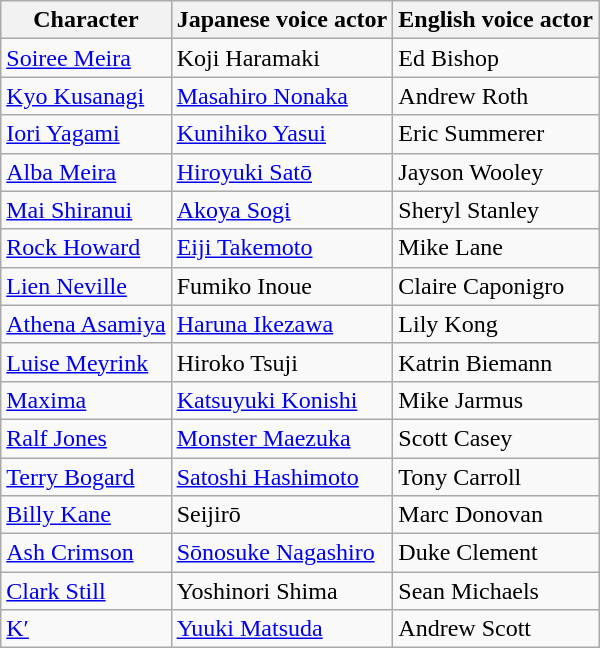<table class="wikitable sortable">
<tr>
<th>Character</th>
<th>Japanese voice actor</th>
<th>English voice actor</th>
</tr>
<tr>
<td><a href='#'>Soiree Meira</a></td>
<td>Koji Haramaki</td>
<td>Ed Bishop</td>
</tr>
<tr>
<td><a href='#'>Kyo Kusanagi</a></td>
<td><a href='#'>Masahiro Nonaka</a></td>
<td>Andrew Roth</td>
</tr>
<tr>
<td><a href='#'>Iori Yagami</a></td>
<td><a href='#'>Kunihiko Yasui</a></td>
<td>Eric Summerer</td>
</tr>
<tr>
<td><a href='#'>Alba Meira</a></td>
<td><a href='#'>Hiroyuki Satō</a></td>
<td>Jayson Wooley</td>
</tr>
<tr>
<td><a href='#'>Mai Shiranui</a></td>
<td><a href='#'>Akoya Sogi</a></td>
<td>Sheryl Stanley</td>
</tr>
<tr>
<td><a href='#'>Rock Howard</a></td>
<td><a href='#'>Eiji Takemoto</a></td>
<td>Mike Lane</td>
</tr>
<tr>
<td><a href='#'>Lien Neville</a></td>
<td>Fumiko Inoue</td>
<td>Claire Caponigro</td>
</tr>
<tr>
<td><a href='#'>Athena Asamiya</a></td>
<td><a href='#'>Haruna Ikezawa</a></td>
<td>Lily Kong</td>
</tr>
<tr>
<td><a href='#'>Luise Meyrink</a></td>
<td>Hiroko Tsuji</td>
<td>Katrin Biemann</td>
</tr>
<tr>
<td><a href='#'>Maxima</a></td>
<td><a href='#'>Katsuyuki Konishi</a></td>
<td>Mike Jarmus</td>
</tr>
<tr>
<td><a href='#'>Ralf Jones</a></td>
<td><a href='#'>Monster Maezuka</a></td>
<td>Scott Casey</td>
</tr>
<tr>
<td><a href='#'>Terry Bogard</a></td>
<td><a href='#'>Satoshi Hashimoto</a></td>
<td>Tony Carroll</td>
</tr>
<tr>
<td><a href='#'>Billy Kane</a></td>
<td>Seijirō</td>
<td>Marc Donovan</td>
</tr>
<tr>
<td><a href='#'>Ash Crimson</a></td>
<td><a href='#'>Sōnosuke Nagashiro</a></td>
<td>Duke Clement</td>
</tr>
<tr>
<td><a href='#'>Clark Still</a></td>
<td>Yoshinori Shima</td>
<td>Sean Michaels</td>
</tr>
<tr>
<td><a href='#'>K′</a></td>
<td><a href='#'>Yuuki Matsuda</a></td>
<td>Andrew Scott</td>
</tr>
</table>
